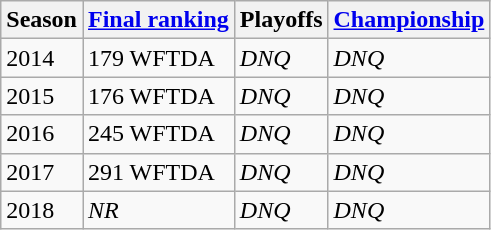<table class="wikitable sortable">
<tr>
<th>Season</th>
<th><a href='#'>Final ranking</a></th>
<th>Playoffs</th>
<th><a href='#'>Championship</a></th>
</tr>
<tr>
<td>2014</td>
<td>179 WFTDA</td>
<td><em>DNQ</em></td>
<td><em>DNQ</em></td>
</tr>
<tr>
<td>2015</td>
<td>176 WFTDA</td>
<td><em>DNQ</em></td>
<td><em>DNQ</em></td>
</tr>
<tr>
<td>2016</td>
<td>245 WFTDA</td>
<td><em>DNQ</em></td>
<td><em>DNQ</em></td>
</tr>
<tr>
<td>2017</td>
<td>291 WFTDA</td>
<td><em>DNQ</em></td>
<td><em>DNQ</em></td>
</tr>
<tr>
<td>2018</td>
<td><em>NR</em></td>
<td><em>DNQ</em></td>
<td><em>DNQ</em></td>
</tr>
</table>
